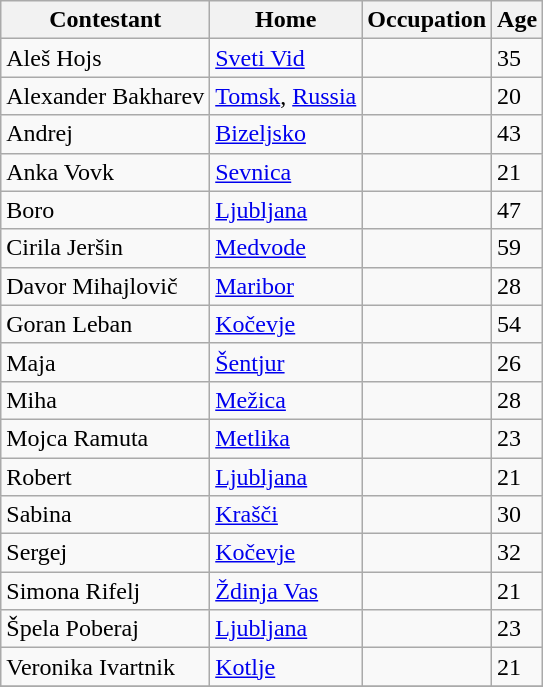<table class=wikitable>
<tr>
<th>Contestant</th>
<th>Home</th>
<th>Occupation</th>
<th>Age</th>
</tr>
<tr>
<td>Aleš Hojs</td>
<td><a href='#'>Sveti Vid</a></td>
<td></td>
<td>35</td>
</tr>
<tr>
<td>Alexander Bakharev</td>
<td><a href='#'>Tomsk</a>, <a href='#'>Russia</a></td>
<td></td>
<td>20</td>
</tr>
<tr>
<td>Andrej</td>
<td><a href='#'>Bizeljsko</a></td>
<td></td>
<td>43</td>
</tr>
<tr>
<td>Anka Vovk</td>
<td><a href='#'>Sevnica</a></td>
<td></td>
<td>21</td>
</tr>
<tr>
<td>Boro</td>
<td><a href='#'>Ljubljana</a></td>
<td></td>
<td>47</td>
</tr>
<tr>
<td>Cirila Jeršin</td>
<td><a href='#'>Medvode</a></td>
<td></td>
<td>59</td>
</tr>
<tr>
<td>Davor Mihajlovič</td>
<td><a href='#'>Maribor</a></td>
<td></td>
<td>28</td>
</tr>
<tr>
<td>Goran Leban</td>
<td><a href='#'>Kočevje</a></td>
<td></td>
<td>54</td>
</tr>
<tr>
<td>Maja</td>
<td><a href='#'>Šentjur</a></td>
<td></td>
<td>26</td>
</tr>
<tr>
<td>Miha</td>
<td><a href='#'>Mežica</a></td>
<td></td>
<td>28</td>
</tr>
<tr>
<td>Mojca Ramuta</td>
<td><a href='#'>Metlika</a></td>
<td></td>
<td>23</td>
</tr>
<tr>
<td>Robert</td>
<td><a href='#'>Ljubljana</a></td>
<td></td>
<td>21</td>
</tr>
<tr>
<td>Sabina</td>
<td><a href='#'>Krašči</a></td>
<td></td>
<td>30</td>
</tr>
<tr>
<td>Sergej</td>
<td><a href='#'>Kočevje</a></td>
<td></td>
<td>32</td>
</tr>
<tr>
<td>Simona Rifelj</td>
<td><a href='#'>Ždinja Vas</a></td>
<td></td>
<td>21</td>
</tr>
<tr>
<td>Špela Poberaj</td>
<td><a href='#'>Ljubljana</a></td>
<td></td>
<td>23</td>
</tr>
<tr>
<td>Veronika Ivartnik</td>
<td><a href='#'>Kotlje</a></td>
<td></td>
<td>21</td>
</tr>
<tr>
</tr>
</table>
